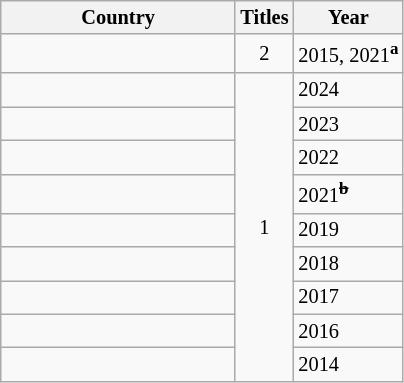<table class="wikitable sortable" style="font-size: 85%;">
<tr>
<th width="150">Country</th>
<th width="30">Titles</th>
<th>Year</th>
</tr>
<tr>
<td align="left"></td>
<td style="text-align:center;">2</td>
<td>2015, 2021<sup><strong>a</strong></sup></td>
</tr>
<tr>
<td align=left></td>
<td rowspan="10" style="text-align:center;">1</td>
<td>2024</td>
</tr>
<tr>
<td align=left></td>
<td>2023</td>
</tr>
<tr>
<td align=left></td>
<td>2022</td>
</tr>
<tr>
<td align="left"></td>
<td>2021<sup><s><strong>b</strong></s></sup></td>
</tr>
<tr>
<td align=left></td>
<td>2019</td>
</tr>
<tr>
<td align=left></td>
<td>2018</td>
</tr>
<tr>
<td align=left></td>
<td>2017</td>
</tr>
<tr>
<td align=left></td>
<td>2016</td>
</tr>
<tr>
<td align=left></td>
<td>2014</td>
</tr>
</table>
